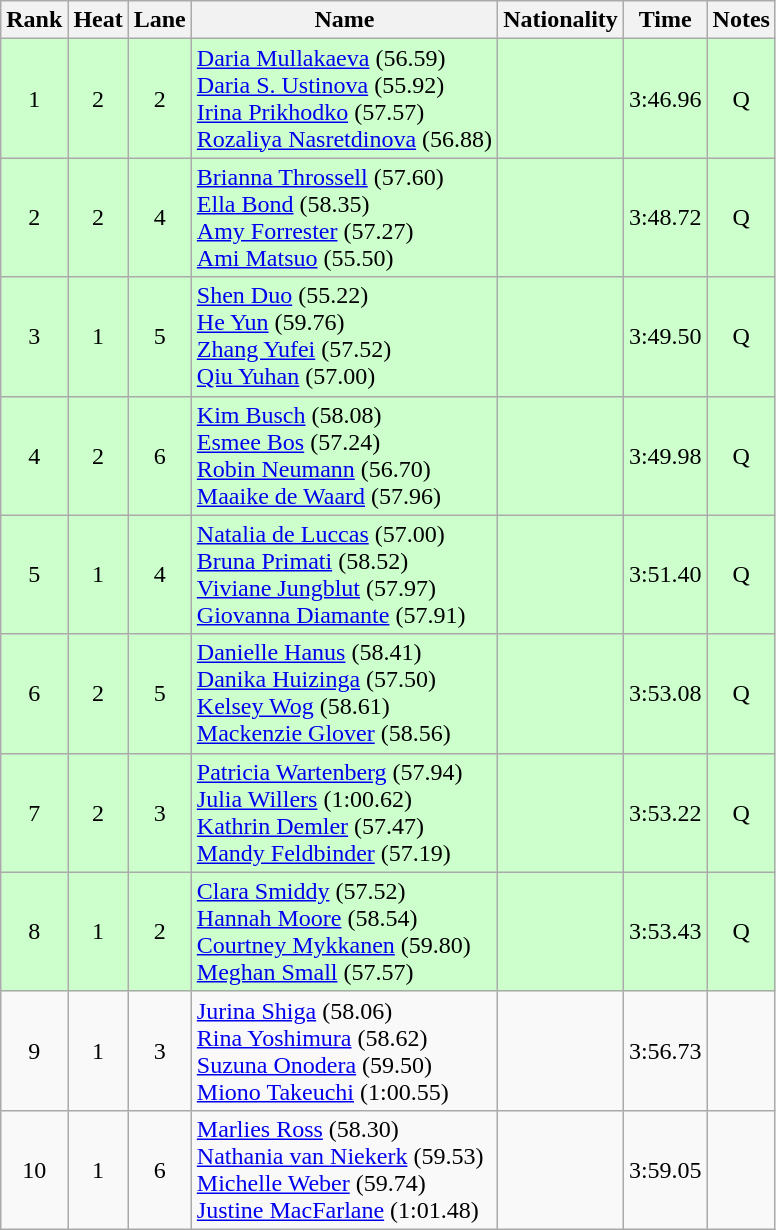<table class="wikitable sortable" style="text-align:center">
<tr>
<th>Rank</th>
<th>Heat</th>
<th>Lane</th>
<th>Name</th>
<th>Nationality</th>
<th>Time</th>
<th>Notes</th>
</tr>
<tr bgcolor=ccffcc>
<td>1</td>
<td>2</td>
<td>2</td>
<td align=left><a href='#'>Daria Mullakaeva</a> (56.59)<br><a href='#'>Daria S. Ustinova</a> (55.92)<br><a href='#'>Irina Prikhodko</a> (57.57)<br><a href='#'>Rozaliya Nasretdinova</a> (56.88)</td>
<td align=left></td>
<td>3:46.96</td>
<td>Q</td>
</tr>
<tr bgcolor=ccffcc>
<td>2</td>
<td>2</td>
<td>4</td>
<td align=left><a href='#'>Brianna Throssell</a> (57.60)<br><a href='#'>Ella Bond</a> (58.35)<br><a href='#'>Amy Forrester</a> (57.27)<br><a href='#'>Ami Matsuo</a> (55.50)</td>
<td align=left></td>
<td>3:48.72</td>
<td>Q</td>
</tr>
<tr bgcolor=ccffcc>
<td>3</td>
<td>1</td>
<td>5</td>
<td align=left><a href='#'>Shen Duo</a> (55.22)<br><a href='#'>He Yun</a> (59.76)<br><a href='#'>Zhang Yufei</a> (57.52)<br><a href='#'>Qiu Yuhan</a> (57.00)</td>
<td align=left></td>
<td>3:49.50</td>
<td>Q</td>
</tr>
<tr bgcolor=ccffcc>
<td>4</td>
<td>2</td>
<td>6</td>
<td align=left><a href='#'>Kim Busch</a> (58.08)<br><a href='#'>Esmee Bos</a> (57.24)<br><a href='#'>Robin Neumann</a> (56.70)<br><a href='#'>Maaike de Waard</a> (57.96)</td>
<td align=left></td>
<td>3:49.98</td>
<td>Q</td>
</tr>
<tr bgcolor=ccffcc>
<td>5</td>
<td>1</td>
<td>4</td>
<td align=left><a href='#'>Natalia de Luccas</a> (57.00)<br><a href='#'>Bruna Primati</a> (58.52)<br><a href='#'>Viviane Jungblut</a> (57.97)<br><a href='#'>Giovanna Diamante</a> (57.91)</td>
<td align=left></td>
<td>3:51.40</td>
<td>Q</td>
</tr>
<tr bgcolor=ccffcc>
<td>6</td>
<td>2</td>
<td>5</td>
<td align=left><a href='#'>Danielle Hanus</a> (58.41)<br><a href='#'>Danika Huizinga</a> (57.50)<br><a href='#'>Kelsey Wog</a> (58.61)<br><a href='#'>Mackenzie Glover</a> (58.56)</td>
<td align=left></td>
<td>3:53.08</td>
<td>Q</td>
</tr>
<tr bgcolor=ccffcc>
<td>7</td>
<td>2</td>
<td>3</td>
<td align=left><a href='#'>Patricia Wartenberg</a> (57.94)<br><a href='#'>Julia Willers</a> (1:00.62)<br><a href='#'>Kathrin Demler</a> (57.47)<br><a href='#'>Mandy Feldbinder</a> (57.19)</td>
<td align=left></td>
<td>3:53.22</td>
<td>Q</td>
</tr>
<tr bgcolor=ccffcc>
<td>8</td>
<td>1</td>
<td>2</td>
<td align=left><a href='#'>Clara Smiddy</a> (57.52)<br><a href='#'>Hannah Moore</a> (58.54)<br><a href='#'>Courtney Mykkanen</a> (59.80)<br><a href='#'>Meghan Small</a> (57.57)</td>
<td align=left></td>
<td>3:53.43</td>
<td>Q</td>
</tr>
<tr>
<td>9</td>
<td>1</td>
<td>3</td>
<td align=left><a href='#'>Jurina Shiga</a> (58.06)<br><a href='#'>Rina Yoshimura</a> (58.62)<br><a href='#'>Suzuna Onodera</a> (59.50)<br><a href='#'>Miono Takeuchi</a> (1:00.55)</td>
<td align=left></td>
<td>3:56.73</td>
<td></td>
</tr>
<tr>
<td>10</td>
<td>1</td>
<td>6</td>
<td align=left><a href='#'>Marlies Ross</a> (58.30)<br><a href='#'>Nathania van Niekerk</a> (59.53)<br><a href='#'>Michelle Weber</a> (59.74)<br><a href='#'>Justine MacFarlane</a> (1:01.48)</td>
<td align=left></td>
<td>3:59.05</td>
<td></td>
</tr>
</table>
